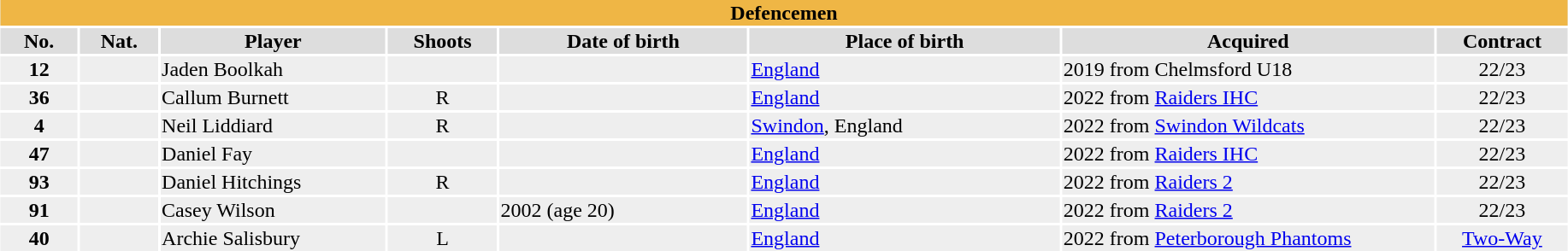<table class="toccolours"  style="width:97%; clear:both; margin:1.5em auto; text-align:center;">
<tr style="background:#ddd;">
<th colspan="10" style="background:#efb645; color:black;” ">Defencemen</th>
</tr>
<tr style="background:#ddd;">
<th width=5%>No.</th>
<th width=5%>Nat.</th>
<th !width=22%>Player</th>
<th width=7%>Shoots</th>
<th width=16%>Date of birth</th>
<th width=20%>Place of birth</th>
<th width=24%>Acquired</th>
<td><strong>Contract</strong></td>
</tr>
<tr style="background:#eee;">
<td><strong>12</strong></td>
<td></td>
<td align=left>Jaden Boolkah</td>
<td></td>
<td align=left></td>
<td align=left><a href='#'>England</a></td>
<td align=left>2019 from Chelmsford U18</td>
<td>22/23</td>
</tr>
<tr style="background:#eee;">
<td><strong>36</strong></td>
<td></td>
<td align=left>Callum Burnett</td>
<td>R</td>
<td align=left></td>
<td align=left><a href='#'>England</a></td>
<td align=left>2022 from <a href='#'>Raiders IHC</a></td>
<td>22/23</td>
</tr>
<tr style="background:#eee;">
<td><strong>4</strong></td>
<td></td>
<td align=left>Neil Liddiard</td>
<td>R</td>
<td align=left></td>
<td align=left><a href='#'>Swindon</a>, England</td>
<td align=left>2022 from <a href='#'>Swindon Wildcats</a></td>
<td>22/23</td>
</tr>
<tr style="background:#eee;">
<td><strong>47</strong></td>
<td></td>
<td align=left>Daniel Fay</td>
<td></td>
<td align=left></td>
<td align=left><a href='#'>England</a></td>
<td align=left>2022 from <a href='#'>Raiders IHC</a></td>
<td>22/23</td>
</tr>
<tr style="background:#eee;">
<td><strong>93</strong></td>
<td></td>
<td align=left>Daniel Hitchings</td>
<td>R</td>
<td align=left></td>
<td align=left><a href='#'>England</a></td>
<td align=left>2022 from <a href='#'>Raiders 2</a></td>
<td>22/23</td>
</tr>
<tr style="background:#eee;">
<td><strong>91</strong></td>
<td></td>
<td align=left>Casey Wilson</td>
<td></td>
<td align=left>2002 (age 20)</td>
<td align=left><a href='#'>England</a></td>
<td align=left>2022 from <a href='#'>Raiders 2</a></td>
<td>22/23</td>
</tr>
<tr style="background:#eee;">
<td><strong>40</strong></td>
<td></td>
<td align=left>Archie Salisbury</td>
<td>L</td>
<td align=left></td>
<td align=left><a href='#'>England</a></td>
<td align=left>2022 from <a href='#'>Peterborough Phantoms</a></td>
<td><a href='#'>Two-Way</a></td>
</tr>
</table>
